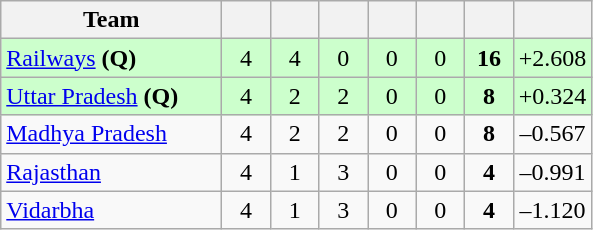<table class="wikitable" style="text-align:center">
<tr>
<th style="width:140px;">Team</th>
<th style="width:25px;"></th>
<th style="width:25px;"></th>
<th style="width:25px;"></th>
<th style="width:25px;"></th>
<th style="width:25px;"></th>
<th style="width:25px;"></th>
<th style="width:40px;"></th>
</tr>
<tr style="background:#cfc;">
<td style="text-align:left"><a href='#'>Railways</a> <strong>(Q)</strong></td>
<td>4</td>
<td>4</td>
<td>0</td>
<td>0</td>
<td>0</td>
<td><strong>16</strong></td>
<td>+2.608</td>
</tr>
<tr style="background:#cfc;">
<td style="text-align:left"><a href='#'>Uttar Pradesh</a> <strong>(Q)</strong></td>
<td>4</td>
<td>2</td>
<td>2</td>
<td>0</td>
<td>0</td>
<td><strong>8</strong></td>
<td>+0.324</td>
</tr>
<tr>
<td style="text-align:left"><a href='#'>Madhya Pradesh</a></td>
<td>4</td>
<td>2</td>
<td>2</td>
<td>0</td>
<td>0</td>
<td><strong>8</strong></td>
<td>–0.567</td>
</tr>
<tr>
<td style="text-align:left"><a href='#'>Rajasthan</a></td>
<td>4</td>
<td>1</td>
<td>3</td>
<td>0</td>
<td>0</td>
<td><strong>4</strong></td>
<td>–0.991</td>
</tr>
<tr>
<td style="text-align:left"><a href='#'>Vidarbha</a></td>
<td>4</td>
<td>1</td>
<td>3</td>
<td>0</td>
<td>0</td>
<td><strong>4</strong></td>
<td>–1.120</td>
</tr>
</table>
